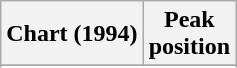<table class="wikitable sortable plainrowheaders">
<tr>
<th>Chart (1994)</th>
<th>Peak<br>position</th>
</tr>
<tr>
</tr>
<tr>
</tr>
<tr>
</tr>
<tr>
</tr>
<tr>
</tr>
</table>
